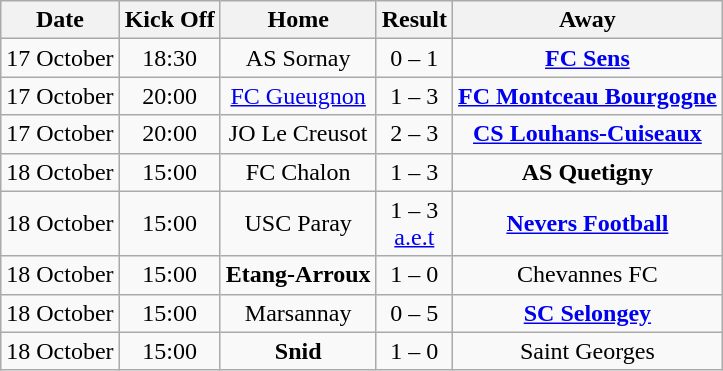<table class="wikitable" style="text-align: center">
<tr>
<th scope="col">Date</th>
<th scope="col">Kick Off</th>
<th scope="col">Home</th>
<th scope="col">Result</th>
<th scope="col">Away</th>
</tr>
<tr>
<td>17 October</td>
<td>18:30</td>
<td>AS Sornay</td>
<td>0 – 1</td>
<td><strong><a href='#'>FC Sens</a></strong></td>
</tr>
<tr>
<td>17 October</td>
<td>20:00</td>
<td><a href='#'>FC Gueugnon</a></td>
<td>1 – 3</td>
<td><strong><a href='#'>FC Montceau Bourgogne</a></strong></td>
</tr>
<tr>
<td>17 October</td>
<td>20:00</td>
<td>JO Le Creusot</td>
<td>2 – 3</td>
<td><strong><a href='#'>CS Louhans-Cuiseaux</a></strong></td>
</tr>
<tr>
<td>18 October</td>
<td>15:00</td>
<td>FC Chalon</td>
<td>1 – 3</td>
<td><strong>AS Quetigny</strong></td>
</tr>
<tr>
<td>18 October</td>
<td>15:00</td>
<td>USC Paray</td>
<td>1 – 3 <br> <a href='#'>a.e.t</a></td>
<td><strong><a href='#'>Nevers Football</a></strong></td>
</tr>
<tr>
<td>18 October</td>
<td>15:00</td>
<td><strong>Etang-Arroux</strong></td>
<td>1 – 0</td>
<td>Chevannes FC</td>
</tr>
<tr>
<td>18 October</td>
<td>15:00</td>
<td>Marsannay</td>
<td>0 – 5</td>
<td><strong><a href='#'>SC Selongey</a></strong></td>
</tr>
<tr>
<td>18 October</td>
<td>15:00</td>
<td><strong>Snid</strong></td>
<td>1 – 0</td>
<td>Saint Georges</td>
</tr>
</table>
